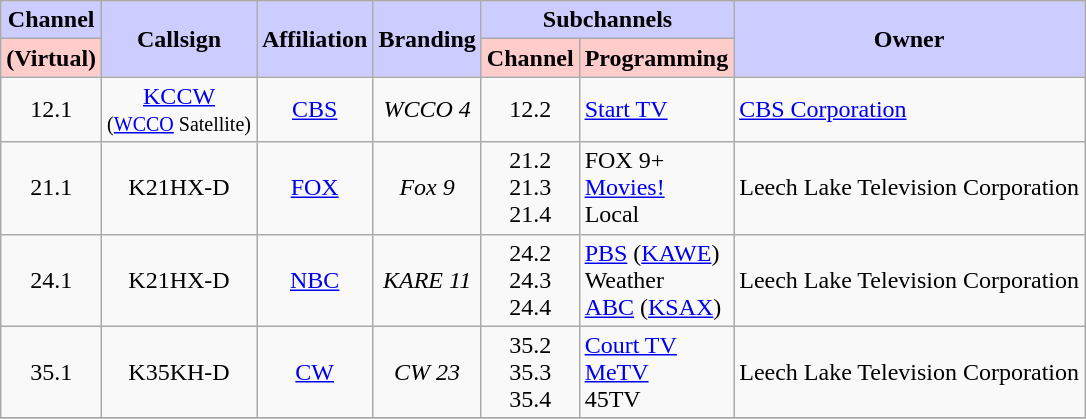<table class=wikitable style="text-align:center">
<tr>
<th style="background:#ccccff;">Channel</th>
<th style="background:#ccccff;" rowspan="2">Callsign</th>
<th style="background:#ccccff;" rowspan="2">Affiliation</th>
<th style="background:#ccccff;" rowspan="2">Branding</th>
<th style="background:#ccccff;" colspan="2">Subchannels</th>
<th style="background:#ccccff;" rowspan="2">Owner</th>
</tr>
<tr>
<th style="background:#ffcccc;">(Virtual)</th>
<th style="background:#ffcccc;">Channel</th>
<th style="background:#ffcccc">Programming</th>
</tr>
<tr>
<td>12.1</td>
<td><a href='#'>KCCW</a> <br><small>(<a href='#'>WCCO</a> Satellite)</small></td>
<td><a href='#'>CBS</a></td>
<td><em>WCCO 4</em></td>
<td>12.2</td>
<td style="text-align:left"><a href='#'>Start TV</a></td>
<td style="text-align:left"><a href='#'>CBS Corporation</a></td>
</tr>
<tr>
<td>21.1</td>
<td>K21HX-D</td>
<td><a href='#'>FOX</a></td>
<td><em>Fox 9</em></td>
<td>21.2<br>21.3<br>21.4</td>
<td style="text-align:left">FOX 9+<br><a href='#'>Movies!</a><br>Local</td>
<td style="text-align:left">Leech Lake Television Corporation</td>
</tr>
<tr>
<td>24.1</td>
<td>K21HX-D</td>
<td><a href='#'>NBC</a></td>
<td><em>KARE 11</em></td>
<td>24.2<br>24.3<br>24.4</td>
<td style="text-align:left"><a href='#'>PBS</a> (<a href='#'>KAWE</a>)<br>Weather<br><a href='#'>ABC</a> (<a href='#'>KSAX</a>)</td>
<td style="text-align:left">Leech Lake Television Corporation</td>
</tr>
<tr>
<td>35.1</td>
<td>K35KH-D</td>
<td><a href='#'>CW</a></td>
<td><em>CW 23</em></td>
<td>35.2<br>35.3<br>35.4</td>
<td style="text-align:left"><a href='#'>Court TV</a><br><a href='#'>MeTV</a><br>45TV</td>
<td style="text-align:left">Leech Lake Television Corporation</td>
</tr>
<tr>
</tr>
</table>
